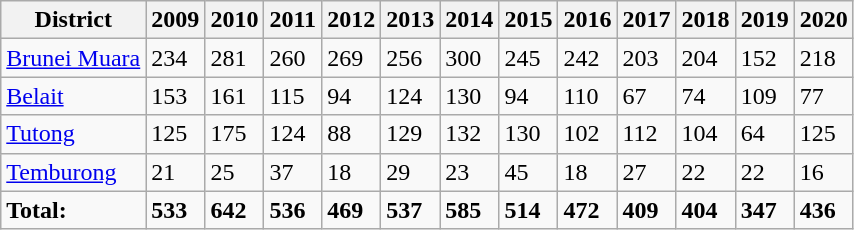<table class="wikitable">
<tr>
<th>District</th>
<th>2009</th>
<th>2010</th>
<th>2011</th>
<th>2012</th>
<th>2013</th>
<th>2014</th>
<th>2015</th>
<th>2016</th>
<th>2017</th>
<th>2018</th>
<th>2019</th>
<th>2020</th>
</tr>
<tr>
<td><a href='#'>Brunei Muara</a></td>
<td>234</td>
<td>281</td>
<td>260</td>
<td>269</td>
<td>256</td>
<td>300</td>
<td>245</td>
<td>242</td>
<td>203</td>
<td>204</td>
<td>152</td>
<td>218</td>
</tr>
<tr>
<td><a href='#'>Belait</a></td>
<td>153</td>
<td>161</td>
<td>115</td>
<td>94</td>
<td>124</td>
<td>130</td>
<td>94</td>
<td>110</td>
<td>67</td>
<td>74</td>
<td>109</td>
<td>77</td>
</tr>
<tr>
<td><a href='#'>Tutong</a></td>
<td>125</td>
<td>175</td>
<td>124</td>
<td>88</td>
<td>129</td>
<td>132</td>
<td>130</td>
<td>102</td>
<td>112</td>
<td>104</td>
<td>64</td>
<td>125</td>
</tr>
<tr>
<td><a href='#'>Temburong</a></td>
<td>21</td>
<td>25</td>
<td>37</td>
<td>18</td>
<td>29</td>
<td>23</td>
<td>45</td>
<td>18</td>
<td>27</td>
<td>22</td>
<td>22</td>
<td>16</td>
</tr>
<tr>
<td><strong>Total:</strong></td>
<td><strong>533</strong></td>
<td><strong>642</strong></td>
<td><strong>536</strong></td>
<td><strong>469</strong></td>
<td><strong>537</strong></td>
<td><strong>585</strong></td>
<td><strong>514</strong></td>
<td><strong>472</strong></td>
<td><strong>409</strong></td>
<td><strong>404</strong></td>
<td><strong>347</strong></td>
<td><strong>436</strong></td>
</tr>
</table>
